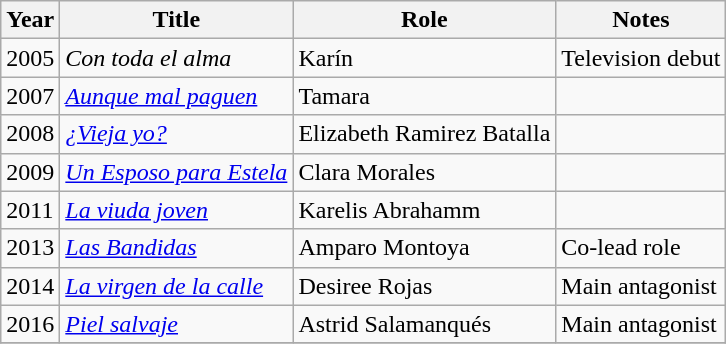<table class="wikitable sortable">
<tr>
<th>Year</th>
<th>Title</th>
<th>Role</th>
<th>Notes</th>
</tr>
<tr>
<td>2005</td>
<td><em>Con toda el alma</em></td>
<td>Karín</td>
<td>Television debut</td>
</tr>
<tr>
<td>2007</td>
<td><em><a href='#'>Aunque mal paguen</a></em></td>
<td>Tamara</td>
<td></td>
</tr>
<tr>
<td>2008</td>
<td><em><a href='#'>¿Vieja yo?</a></em></td>
<td>Elizabeth Ramirez Batalla</td>
<td></td>
</tr>
<tr>
<td>2009</td>
<td><em><a href='#'>Un Esposo para Estela</a></em></td>
<td>Clara Morales</td>
<td></td>
</tr>
<tr>
<td>2011</td>
<td><em><a href='#'>La viuda joven</a></em></td>
<td>Karelis Abrahamm</td>
<td></td>
</tr>
<tr>
<td>2013</td>
<td><em><a href='#'>Las Bandidas</a></em></td>
<td>Amparo Montoya</td>
<td>Co-lead role</td>
</tr>
<tr>
<td>2014</td>
<td><em><a href='#'>La virgen de la calle</a></em></td>
<td>Desiree Rojas</td>
<td>Main antagonist</td>
</tr>
<tr>
<td>2016</td>
<td><em><a href='#'>Piel salvaje</a></em></td>
<td>Astrid Salamanqués</td>
<td>Main antagonist</td>
</tr>
<tr>
</tr>
</table>
